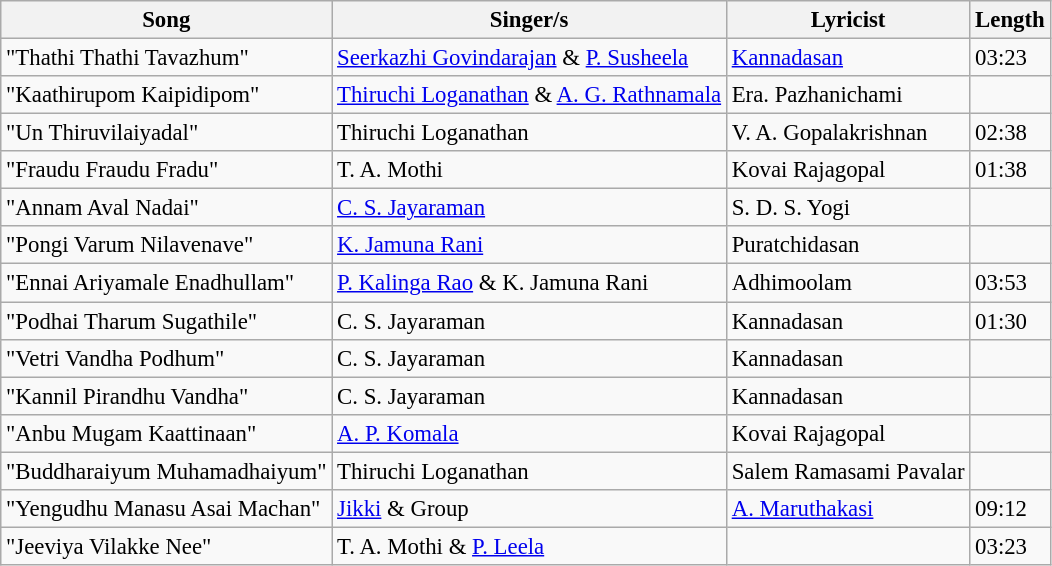<table class="wikitable" style="font-size:95%;">
<tr>
<th>Song</th>
<th>Singer/s</th>
<th>Lyricist</th>
<th>Length</th>
</tr>
<tr>
<td>"Thathi Thathi Tavazhum"</td>
<td><a href='#'>Seerkazhi Govindarajan</a> & <a href='#'>P. Susheela</a></td>
<td><a href='#'>Kannadasan</a></td>
<td>03:23</td>
</tr>
<tr>
<td>"Kaathirupom Kaipidipom"</td>
<td><a href='#'>Thiruchi Loganathan</a> & <a href='#'>A. G. Rathnamala</a></td>
<td>Era. Pazhanichami</td>
<td></td>
</tr>
<tr>
<td>"Un Thiruvilaiyadal"</td>
<td>Thiruchi Loganathan</td>
<td>V. A. Gopalakrishnan</td>
<td>02:38</td>
</tr>
<tr>
<td>"Fraudu Fraudu Fradu"</td>
<td>T. A. Mothi</td>
<td>Kovai Rajagopal</td>
<td>01:38</td>
</tr>
<tr>
<td>"Annam Aval Nadai"</td>
<td><a href='#'>C. S. Jayaraman</a></td>
<td>S. D. S. Yogi</td>
<td></td>
</tr>
<tr>
<td>"Pongi Varum Nilavenave"</td>
<td><a href='#'>K. Jamuna Rani</a></td>
<td>Puratchidasan</td>
<td></td>
</tr>
<tr>
<td>"Ennai Ariyamale Enadhullam"</td>
<td><a href='#'>P. Kalinga Rao</a> & K. Jamuna Rani</td>
<td>Adhimoolam</td>
<td>03:53</td>
</tr>
<tr>
<td>"Podhai Tharum Sugathile"</td>
<td>C. S. Jayaraman</td>
<td>Kannadasan</td>
<td>01:30</td>
</tr>
<tr>
<td>"Vetri Vandha Podhum"</td>
<td>C. S. Jayaraman</td>
<td>Kannadasan</td>
<td></td>
</tr>
<tr>
<td>"Kannil Pirandhu Vandha"</td>
<td>C. S. Jayaraman</td>
<td>Kannadasan</td>
<td></td>
</tr>
<tr>
<td>"Anbu Mugam Kaattinaan"</td>
<td><a href='#'>A. P. Komala</a></td>
<td>Kovai Rajagopal</td>
<td></td>
</tr>
<tr>
<td>"Buddharaiyum Muhamadhaiyum"</td>
<td>Thiruchi Loganathan</td>
<td>Salem Ramasami Pavalar</td>
<td></td>
</tr>
<tr>
<td>"Yengudhu Manasu Asai Machan"</td>
<td><a href='#'>Jikki</a> & Group</td>
<td><a href='#'>A. Maruthakasi</a></td>
<td>09:12</td>
</tr>
<tr>
<td>"Jeeviya Vilakke Nee"</td>
<td>T. A. Mothi & <a href='#'>P. Leela</a></td>
<td></td>
<td>03:23</td>
</tr>
</table>
